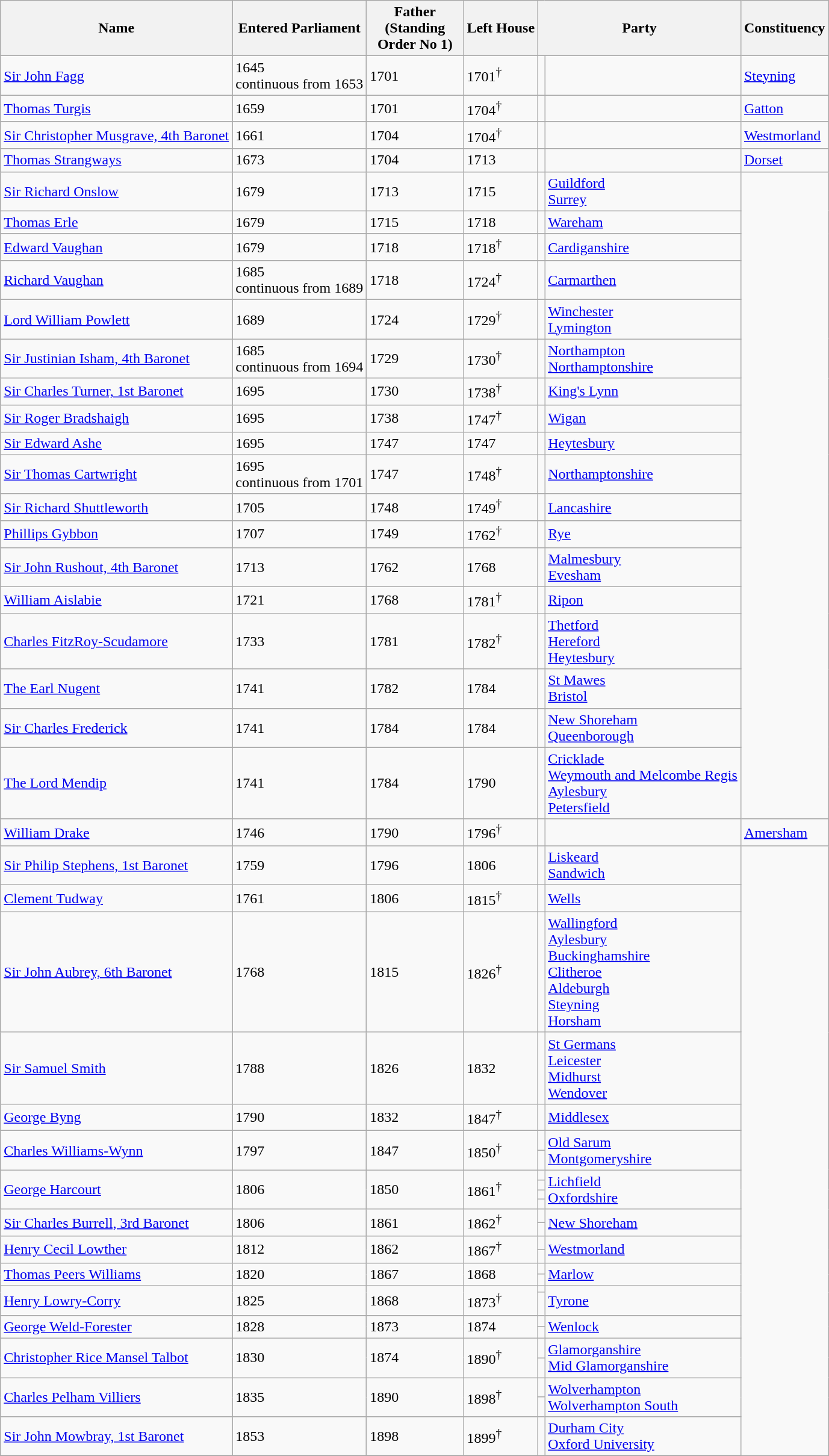<table class="wikitable">
<tr>
<th>Name</th>
<th>Entered Parliament</th>
<th width=100pt>Father (Standing Order No 1)</th>
<th>Left House</th>
<th colspan=2>Party</th>
<th>Constituency</th>
</tr>
<tr>
<td><a href='#'>Sir John Fagg</a></td>
<td>1645<br>continuous from 1653</td>
<td>1701</td>
<td>1701<sup>†</sup></td>
<td></td>
<td></td>
<td><a href='#'>Steyning</a></td>
</tr>
<tr>
<td><a href='#'>Thomas Turgis</a></td>
<td>1659</td>
<td>1701</td>
<td>1704<sup>†</sup></td>
<td></td>
<td></td>
<td><a href='#'>Gatton</a></td>
</tr>
<tr>
<td><a href='#'>Sir Christopher Musgrave, 4th Baronet</a></td>
<td>1661</td>
<td>1704</td>
<td>1704<sup>†</sup></td>
<td></td>
<td></td>
<td><a href='#'>Westmorland</a></td>
</tr>
<tr>
<td><a href='#'>Thomas Strangways</a></td>
<td>1673</td>
<td>1704</td>
<td>1713</td>
<td></td>
<td></td>
<td><a href='#'>Dorset</a></td>
</tr>
<tr>
<td><a href='#'>Sir Richard Onslow</a></td>
<td>1679</td>
<td>1713</td>
<td>1715</td>
<td></td>
<td><a href='#'>Guildford</a>  <br> <a href='#'>Surrey</a> </td>
</tr>
<tr>
<td><a href='#'>Thomas Erle</a></td>
<td>1679</td>
<td>1715</td>
<td>1718</td>
<td></td>
<td><a href='#'>Wareham</a></td>
</tr>
<tr>
<td><a href='#'>Edward Vaughan</a></td>
<td>1679</td>
<td>1718</td>
<td>1718<sup>†</sup></td>
<td></td>
<td><a href='#'>Cardiganshire</a></td>
</tr>
<tr>
<td><a href='#'>Richard Vaughan</a></td>
<td>1685<br>continuous from 1689</td>
<td>1718</td>
<td>1724<sup>†</sup></td>
<td></td>
<td><a href='#'>Carmarthen</a></td>
</tr>
<tr>
<td><a href='#'>Lord William Powlett</a></td>
<td>1689</td>
<td>1724</td>
<td>1729<sup>†</sup></td>
<td></td>
<td><a href='#'>Winchester</a>  <br><a href='#'>Lymington</a> </td>
</tr>
<tr>
<td><a href='#'>Sir Justinian Isham, 4th Baronet</a></td>
<td>1685 <br>continuous from 1694</td>
<td>1729</td>
<td>1730<sup>†</sup></td>
<td></td>
<td><a href='#'>Northampton</a>  <br><a href='#'>Northamptonshire</a> </td>
</tr>
<tr>
<td><a href='#'>Sir Charles Turner, 1st Baronet</a></td>
<td>1695</td>
<td>1730</td>
<td>1738<sup>†</sup></td>
<td></td>
<td><a href='#'>King's Lynn</a></td>
</tr>
<tr>
<td><a href='#'>Sir Roger Bradshaigh</a></td>
<td>1695</td>
<td>1738</td>
<td>1747<sup>†</sup></td>
<td></td>
<td><a href='#'>Wigan</a></td>
</tr>
<tr>
<td><a href='#'>Sir Edward Ashe</a></td>
<td>1695</td>
<td>1747</td>
<td>1747</td>
<td></td>
<td><a href='#'>Heytesbury</a></td>
</tr>
<tr>
<td><a href='#'>Sir Thomas Cartwright</a></td>
<td>1695<br>continuous from 1701</td>
<td>1747</td>
<td>1748<sup>†</sup></td>
<td></td>
<td><a href='#'>Northamptonshire</a></td>
</tr>
<tr>
<td><a href='#'>Sir Richard Shuttleworth</a></td>
<td>1705</td>
<td>1748</td>
<td>1749<sup>†</sup></td>
<td></td>
<td><a href='#'>Lancashire</a></td>
</tr>
<tr>
<td><a href='#'>Phillips Gybbon</a></td>
<td>1707</td>
<td>1749</td>
<td>1762<sup>†</sup></td>
<td></td>
<td><a href='#'>Rye</a></td>
</tr>
<tr>
<td><a href='#'>Sir John Rushout, 4th Baronet</a></td>
<td>1713</td>
<td>1762</td>
<td>1768</td>
<td></td>
<td><a href='#'>Malmesbury</a>  <br> <a href='#'>Evesham</a> </td>
</tr>
<tr>
<td><a href='#'>William Aislabie</a></td>
<td>1721</td>
<td>1768</td>
<td>1781<sup>†</sup></td>
<td></td>
<td><a href='#'>Ripon</a></td>
</tr>
<tr>
<td><a href='#'>Charles FitzRoy-Scudamore</a></td>
<td>1733</td>
<td>1781</td>
<td>1782<sup>†</sup></td>
<td></td>
<td><a href='#'>Thetford</a>  <br> <a href='#'>Hereford</a>  <br><a href='#'>Heytesbury</a> </td>
</tr>
<tr>
<td><a href='#'>The Earl Nugent</a></td>
<td>1741</td>
<td>1782</td>
<td>1784</td>
<td></td>
<td><a href='#'>St Mawes</a>  <br> <a href='#'>Bristol</a> </td>
</tr>
<tr>
<td><a href='#'>Sir Charles Frederick</a></td>
<td>1741</td>
<td>1784</td>
<td>1784</td>
<td></td>
<td><a href='#'>New Shoreham</a>  <br><a href='#'>Queenborough</a> </td>
</tr>
<tr>
<td><a href='#'>The Lord Mendip</a></td>
<td>1741</td>
<td>1784</td>
<td>1790</td>
<td></td>
<td><a href='#'>Cricklade</a>  <br><a href='#'>Weymouth and Melcombe Regis</a>  <br><a href='#'>Aylesbury</a>  <br><a href='#'>Petersfield</a> </td>
</tr>
<tr>
<td><a href='#'>William Drake</a></td>
<td>1746</td>
<td>1790</td>
<td>1796<sup>†</sup></td>
<td></td>
<td></td>
<td><a href='#'>Amersham</a></td>
</tr>
<tr>
<td><a href='#'>Sir Philip Stephens, 1st Baronet</a></td>
<td>1759</td>
<td>1796</td>
<td>1806</td>
<td></td>
<td><a href='#'>Liskeard</a>  <br><a href='#'>Sandwich</a> </td>
</tr>
<tr>
<td><a href='#'>Clement Tudway</a></td>
<td>1761</td>
<td>1806</td>
<td>1815<sup>†</sup></td>
<td></td>
<td><a href='#'>Wells</a></td>
</tr>
<tr>
<td><a href='#'>Sir John Aubrey, 6th Baronet</a></td>
<td>1768</td>
<td>1815</td>
<td>1826<sup>†</sup></td>
<td></td>
<td><a href='#'>Wallingford</a>  <br><a href='#'>Aylesbury</a>  <br><a href='#'>Buckinghamshire</a>  <br><a href='#'>Clitheroe</a>  <br><a href='#'>Aldeburgh</a>  <br><a href='#'>Steyning</a>  <br> <a href='#'>Horsham</a> </td>
</tr>
<tr>
<td><a href='#'>Sir Samuel Smith</a></td>
<td>1788</td>
<td>1826</td>
<td>1832</td>
<td></td>
<td><a href='#'>St Germans</a>  <br><a href='#'>Leicester</a>  <br><a href='#'>Midhurst</a>  <br><a href='#'>Wendover</a> </td>
</tr>
<tr>
<td><a href='#'>George Byng</a></td>
<td>1790</td>
<td>1832</td>
<td>1847<sup>†</sup></td>
<td></td>
<td><a href='#'>Middlesex</a></td>
</tr>
<tr>
<td rowspan=2><a href='#'>Charles Williams-Wynn</a></td>
<td rowspan=2>1797</td>
<td rowspan=2>1847</td>
<td rowspan=2>1850<sup>†</sup></td>
<td> </td>
<td rowspan=2><a href='#'>Old Sarum</a>  <br><a href='#'>Montgomeryshire</a> </td>
</tr>
<tr>
<td> </td>
</tr>
<tr>
<td rowspan=4><a href='#'>George Harcourt</a></td>
<td rowspan=4>1806</td>
<td rowspan=4>1850</td>
<td rowspan=4>1861<sup>†</sup></td>
<td> </td>
<td rowspan=4><a href='#'>Lichfield</a>  <br><a href='#'>Oxfordshire</a> </td>
</tr>
<tr>
<td> </td>
</tr>
<tr>
<td> </td>
</tr>
<tr>
<td> </td>
</tr>
<tr>
<td rowspan=2><a href='#'>Sir Charles Burrell, 3rd Baronet</a></td>
<td rowspan=2>1806</td>
<td rowspan=2>1861</td>
<td rowspan=2>1862<sup>†</sup></td>
<td> </td>
<td rowspan=2><a href='#'>New Shoreham</a></td>
</tr>
<tr>
<td> </td>
</tr>
<tr>
<td rowspan=2><a href='#'>Henry Cecil Lowther</a></td>
<td rowspan=2>1812</td>
<td rowspan=2>1862</td>
<td rowspan=2>1867<sup>†</sup></td>
<td> </td>
<td rowspan=2><a href='#'>Westmorland</a></td>
</tr>
<tr>
<td> </td>
</tr>
<tr>
<td rowspan=2><a href='#'>Thomas Peers Williams</a></td>
<td rowspan=2>1820</td>
<td rowspan=2>1867</td>
<td rowspan=2>1868</td>
<td> </td>
<td rowspan=2><a href='#'>Marlow</a></td>
</tr>
<tr>
<td> </td>
</tr>
<tr>
<td rowspan=2><a href='#'>Henry Lowry-Corry</a></td>
<td rowspan=2>1825</td>
<td rowspan=2>1868</td>
<td rowspan=2>1873<sup>†</sup></td>
<td> </td>
<td rowspan=2><a href='#'>Tyrone</a></td>
</tr>
<tr>
<td><br></td>
</tr>
<tr>
<td rowspan=2><a href='#'>George Weld-Forester</a></td>
<td rowspan=2>1828</td>
<td rowspan=2>1873</td>
<td rowspan=2>1874</td>
<td> </td>
<td rowspan=2><a href='#'>Wenlock</a></td>
</tr>
<tr>
<td> </td>
</tr>
<tr>
<td rowspan=2><a href='#'>Christopher Rice Mansel Talbot</a></td>
<td rowspan=2>1830</td>
<td rowspan=2>1874</td>
<td rowspan=2>1890<sup>†</sup></td>
<td> </td>
<td rowspan=2><a href='#'>Glamorganshire</a>  <br><a href='#'>Mid Glamorganshire</a> </td>
</tr>
<tr>
<td> </td>
</tr>
<tr>
<td rowspan=2><a href='#'>Charles Pelham Villiers</a></td>
<td rowspan=2>1835</td>
<td rowspan=2>1890</td>
<td rowspan=2>1898<sup>†</sup></td>
<td> </td>
<td rowspan=2><a href='#'>Wolverhampton</a>  <br><a href='#'>Wolverhampton South</a> </td>
</tr>
<tr>
<td> </td>
</tr>
<tr>
<td><a href='#'>Sir John Mowbray, 1st Baronet</a></td>
<td>1853</td>
<td>1898</td>
<td>1899<sup>†</sup></td>
<td></td>
<td><a href='#'>Durham City</a>  <br><a href='#'>Oxford University</a> </td>
</tr>
<tr>
</tr>
</table>
